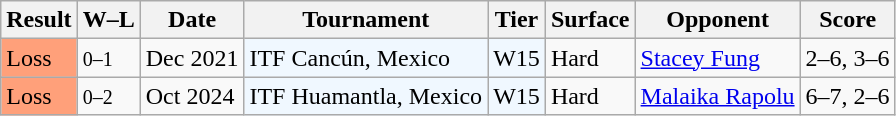<table class="sortable wikitable">
<tr>
<th>Result</th>
<th class="unsortable">W–L</th>
<th>Date</th>
<th>Tournament</th>
<th>Tier</th>
<th>Surface</th>
<th>Opponent</th>
<th class="unsortable">Score</th>
</tr>
<tr>
<td style="background:#ffa07a;">Loss</td>
<td><small>0–1</small></td>
<td>Dec 2021</td>
<td style="background:#f0f8ff;">ITF Cancún, Mexico</td>
<td style="background:#f0f8ff;">W15</td>
<td>Hard</td>
<td> <a href='#'>Stacey Fung</a></td>
<td>2–6, 3–6</td>
</tr>
<tr>
<td style="background:#ffa07a;">Loss</td>
<td><small>0–2</small></td>
<td>Oct 2024</td>
<td style="background:#f0f8ff;">ITF Huamantla, Mexico</td>
<td style="background:#f0f8ff;">W15</td>
<td>Hard</td>
<td> <a href='#'>Malaika Rapolu</a></td>
<td>6–7, 2–6</td>
</tr>
</table>
